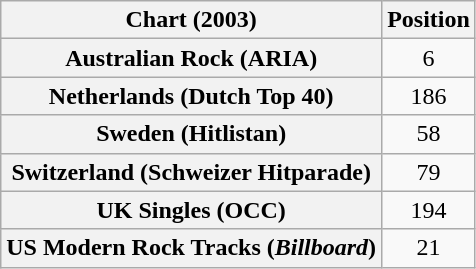<table class="wikitable sortable plainrowheaders" style="text-align:center">
<tr>
<th scope="col">Chart (2003)</th>
<th scope="col">Position</th>
</tr>
<tr>
<th scope="row">Australian Rock (ARIA)</th>
<td>6</td>
</tr>
<tr>
<th scope="row">Netherlands (Dutch Top 40)</th>
<td>186</td>
</tr>
<tr>
<th scope="row">Sweden (Hitlistan)</th>
<td>58</td>
</tr>
<tr>
<th scope="row">Switzerland (Schweizer Hitparade)</th>
<td>79</td>
</tr>
<tr>
<th scope="row">UK Singles (OCC)</th>
<td>194</td>
</tr>
<tr>
<th scope="row">US Modern Rock Tracks (<em>Billboard</em>)</th>
<td>21</td>
</tr>
</table>
